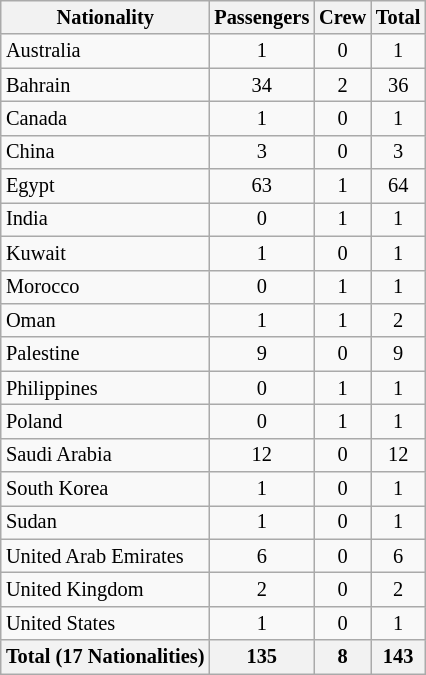<table class="sortable wikitable" style="font-size:85%; margin:0 0 0.5em 1em; float:right;">
<tr>
<th>Nationality</th>
<th>Passengers</th>
<th>Crew</th>
<th>Total</th>
</tr>
<tr>
<td>Australia</td>
<td style="text-align:center;">1</td>
<td style="text-align:center;">0</td>
<td style="text-align:center;">1</td>
</tr>
<tr>
<td>Bahrain</td>
<td style="text-align:center;">34</td>
<td style="text-align:center;">2</td>
<td style="text-align:center;">36</td>
</tr>
<tr>
<td>Canada</td>
<td style="text-align:center;">1</td>
<td style="text-align:center;">0</td>
<td style="text-align:center;">1</td>
</tr>
<tr>
<td>China</td>
<td style="text-align:center;">3</td>
<td style="text-align:center;">0</td>
<td style="text-align:center;">3</td>
</tr>
<tr>
<td>Egypt</td>
<td style="text-align:center;">63</td>
<td style="text-align:center;">1</td>
<td style="text-align:center;">64</td>
</tr>
<tr>
<td>India</td>
<td style="text-align:center;">0</td>
<td style="text-align:center;">1</td>
<td style="text-align:center;">1</td>
</tr>
<tr>
<td>Kuwait</td>
<td style="text-align:center;">1</td>
<td style="text-align:center;">0</td>
<td style="text-align:center;">1</td>
</tr>
<tr>
<td>Morocco</td>
<td style="text-align:center;">0</td>
<td style="text-align:center;">1</td>
<td style="text-align:center;">1</td>
</tr>
<tr>
<td>Oman</td>
<td style="text-align:center;">1</td>
<td style="text-align:center;">1</td>
<td style="text-align:center;">2</td>
</tr>
<tr>
<td>Palestine</td>
<td style="text-align:center;">9</td>
<td style="text-align:center;">0</td>
<td style="text-align:center;">9</td>
</tr>
<tr>
<td>Philippines</td>
<td style="text-align:center;">0</td>
<td style="text-align:center;">1</td>
<td style="text-align:center;">1</td>
</tr>
<tr>
<td>Poland</td>
<td style="text-align:center;">0</td>
<td style="text-align:center;">1</td>
<td style="text-align:center;">1</td>
</tr>
<tr>
<td>Saudi Arabia</td>
<td style="text-align:center;">12</td>
<td style="text-align:center;">0</td>
<td style="text-align:center;">12</td>
</tr>
<tr>
<td>South Korea</td>
<td style="text-align:center;">1</td>
<td style="text-align:center;">0</td>
<td style="text-align:center;">1</td>
</tr>
<tr>
<td>Sudan</td>
<td style="text-align:center;">1</td>
<td style="text-align:center;">0</td>
<td style="text-align:center;">1</td>
</tr>
<tr>
<td>United Arab Emirates</td>
<td style="text-align:center;">6</td>
<td style="text-align:center;">0</td>
<td style="text-align:center;">6</td>
</tr>
<tr>
<td>United Kingdom</td>
<td style="text-align:center;">2</td>
<td style="text-align:center;">0</td>
<td style="text-align:center;">2</td>
</tr>
<tr>
<td>United States</td>
<td style="text-align:center;">1</td>
<td style="text-align:center;">0</td>
<td style="text-align:center;">1</td>
</tr>
<tr>
<th>Total (17 Nationalities)</th>
<th>135</th>
<th>8</th>
<th>143</th>
</tr>
</table>
